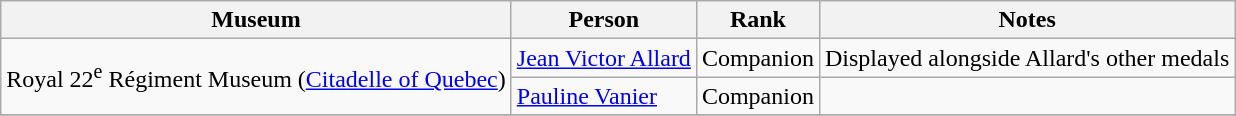<table class="wikitable">
<tr>
<th>Museum</th>
<th>Person</th>
<th>Rank</th>
<th>Notes</th>
</tr>
<tr>
<td rowspan=2>Royal 22<sup>e</sup> Régiment Museum (<a href='#'>Citadelle of Quebec</a>)</td>
<td><a href='#'>Jean Victor Allard</a></td>
<td>Companion</td>
<td>Displayed alongside Allard's other medals</td>
</tr>
<tr>
<td><a href='#'>Pauline Vanier</a></td>
<td>Companion</td>
<td></td>
</tr>
<tr>
</tr>
</table>
